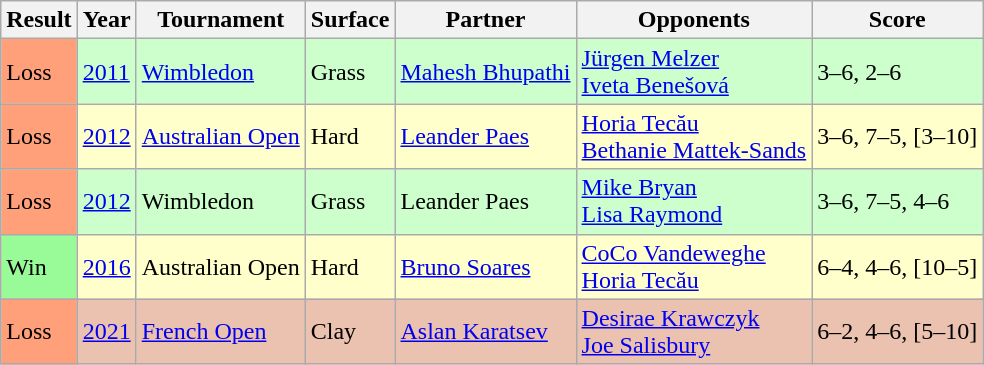<table class="sortable wikitable">
<tr>
<th>Result</th>
<th>Year</th>
<th>Tournament</th>
<th>Surface</th>
<th>Partner</th>
<th>Opponents</th>
<th class=unsortable>Score</th>
</tr>
<tr style=background:#cfc>
<td style=background:#ffa07a>Loss</td>
<td><a href='#'>2011</a></td>
<td><a href='#'>Wimbledon</a></td>
<td>Grass</td>
<td> <a href='#'>Mahesh Bhupathi</a></td>
<td> <a href='#'>Jürgen Melzer</a> <br>  <a href='#'>Iveta Benešová</a></td>
<td>3–6, 2–6</td>
</tr>
<tr style=background:#ffc>
<td style=background:#ffa07a>Loss</td>
<td><a href='#'>2012</a></td>
<td><a href='#'>Australian Open</a></td>
<td>Hard</td>
<td> <a href='#'>Leander Paes</a></td>
<td> <a href='#'>Horia Tecău</a> <br>  <a href='#'>Bethanie Mattek-Sands</a></td>
<td>3–6, 7–5, [3–10]</td>
</tr>
<tr style=background:#cfc>
<td style=background:#ffa07a>Loss</td>
<td><a href='#'>2012</a></td>
<td>Wimbledon</td>
<td>Grass</td>
<td> Leander Paes</td>
<td> <a href='#'>Mike Bryan</a> <br>  <a href='#'>Lisa Raymond</a></td>
<td>3–6, 7–5, 4–6</td>
</tr>
<tr style=background:#ffc>
<td style=background:#98fb98>Win</td>
<td><a href='#'>2016</a></td>
<td>Australian Open</td>
<td>Hard</td>
<td> <a href='#'>Bruno Soares</a></td>
<td> <a href='#'>CoCo Vandeweghe</a> <br>  <a href='#'>Horia Tecău</a></td>
<td>6–4, 4–6, [10–5]</td>
</tr>
<tr style=background:#ebc2af>
<td style=background:#ffa07a>Loss</td>
<td><a href='#'>2021</a></td>
<td><a href='#'>French Open</a></td>
<td>Clay</td>
<td> <a href='#'>Aslan Karatsev</a></td>
<td> <a href='#'>Desirae Krawczyk</a> <br>  <a href='#'>Joe Salisbury</a></td>
<td>6–2, 4–6, [5–10]</td>
</tr>
</table>
